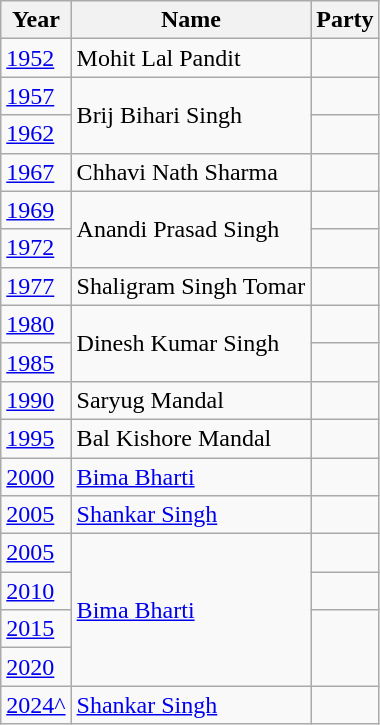<table class="wikitable sortable">
<tr>
<th>Year</th>
<th>Name</th>
<th colspan="2">Party</th>
</tr>
<tr>
<td><a href='#'>1952</a></td>
<td>Mohit Lal Pandit</td>
<td></td>
</tr>
<tr>
<td><a href='#'>1957</a></td>
<td rowspan="2">Brij Bihari Singh</td>
<td></td>
</tr>
<tr>
<td><a href='#'>1962</a></td>
</tr>
<tr>
<td><a href='#'>1967</a></td>
<td>Chhavi Nath Sharma</td>
<td></td>
</tr>
<tr>
<td><a href='#'>1969</a></td>
<td rowspan="2">Anandi Prasad Singh</td>
<td></td>
</tr>
<tr>
<td><a href='#'>1972</a></td>
</tr>
<tr>
<td><a href='#'>1977</a></td>
<td>Shaligram Singh Tomar</td>
<td></td>
</tr>
<tr>
<td><a href='#'>1980</a></td>
<td rowspan="2">Dinesh Kumar Singh</td>
<td></td>
</tr>
<tr>
<td><a href='#'>1985</a></td>
<td></td>
</tr>
<tr>
<td><a href='#'>1990</a></td>
<td>Saryug Mandal</td>
<td></td>
</tr>
<tr>
<td><a href='#'>1995</a></td>
<td>Bal Kishore Mandal</td>
<td></td>
</tr>
<tr>
<td><a href='#'>2000</a></td>
<td><a href='#'>Bima Bharti</a></td>
<td></td>
</tr>
<tr>
<td><a href='#'>2005</a></td>
<td><a href='#'>Shankar Singh</a></td>
<td></td>
</tr>
<tr>
<td><a href='#'>2005</a></td>
<td rowspan="4"><a href='#'>Bima Bharti</a></td>
<td></td>
</tr>
<tr>
<td><a href='#'>2010</a></td>
<td></td>
</tr>
<tr>
<td><a href='#'>2015</a></td>
</tr>
<tr>
<td><a href='#'>2020</a></td>
</tr>
<tr>
<td><a href='#'>2024^</a></td>
<td><a href='#'>Shankar Singh</a></td>
<td></td>
</tr>
</table>
